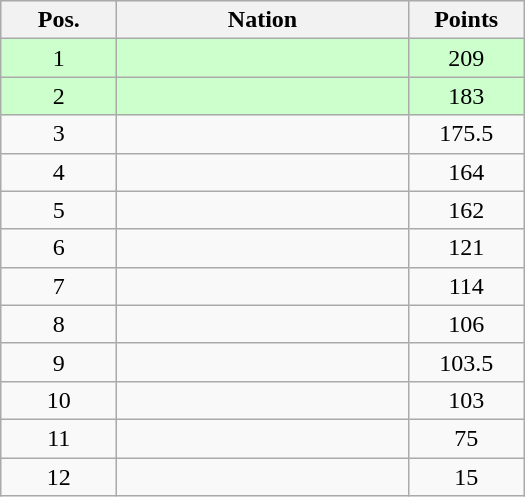<table class="wikitable gauche" cellspacing="1" style="width:350px;">
<tr style="background:#efefef; text-align:center;">
<th style="width:70px;">Pos.</th>
<th>Nation</th>
<th style="width:70px;">Points</th>
</tr>
<tr style="vertical-align:top; text-align:center; background:#ccffcc;">
<td>1</td>
<td style="text-align:left;"></td>
<td>209</td>
</tr>
<tr style="vertical-align:top; text-align:center; background:#ccffcc;">
<td>2</td>
<td style="text-align:left;"></td>
<td>183</td>
</tr>
<tr style="vertical-align:top; text-align:center;">
<td>3</td>
<td style="text-align:left;"></td>
<td>175.5</td>
</tr>
<tr style="vertical-align:top; text-align:center;">
<td>4</td>
<td style="text-align:left;"></td>
<td>164</td>
</tr>
<tr style="vertical-align:top; text-align:center;">
<td>5</td>
<td style="text-align:left;"></td>
<td>162</td>
</tr>
<tr style="vertical-align:top; text-align:center;">
<td>6</td>
<td style="text-align:left;"></td>
<td>121</td>
</tr>
<tr style="vertical-align:top; text-align:center;">
<td>7</td>
<td style="text-align:left;"></td>
<td>114</td>
</tr>
<tr style="vertical-align:top; text-align:center;">
<td>8</td>
<td style="text-align:left;"></td>
<td>106</td>
</tr>
<tr style="vertical-align:top; text-align:center;">
<td>9</td>
<td style="text-align:left;"></td>
<td>103.5</td>
</tr>
<tr style="vertical-align:top; text-align:center;">
<td>10</td>
<td style="text-align:left;"></td>
<td>103</td>
</tr>
<tr style="vertical-align:top; text-align:center;">
<td>11</td>
<td style="text-align:left;"></td>
<td>75</td>
</tr>
<tr style="vertical-align:top; text-align:center;">
<td>12</td>
<td style="text-align:left;"></td>
<td>15</td>
</tr>
</table>
